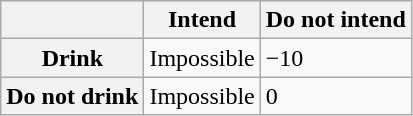<table class="wikitable">
<tr>
<th></th>
<th>Intend</th>
<th>Do not intend</th>
</tr>
<tr>
<th>Drink</th>
<td>Impossible</td>
<td>−10</td>
</tr>
<tr>
<th>Do not drink</th>
<td>Impossible</td>
<td>0</td>
</tr>
</table>
